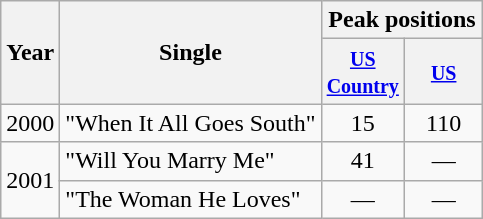<table class="wikitable">
<tr>
<th rowspan="2">Year</th>
<th rowspan="2">Single</th>
<th colspan="2">Peak positions</th>
</tr>
<tr>
<th width="45"><small><a href='#'>US Country</a></small></th>
<th width="45"><small><a href='#'>US</a></small></th>
</tr>
<tr>
<td>2000</td>
<td>"When It All Goes South"</td>
<td align="center">15</td>
<td align="center">110</td>
</tr>
<tr>
<td rowspan="2">2001</td>
<td>"Will You Marry Me"</td>
<td align="center">41</td>
<td align="center">—</td>
</tr>
<tr>
<td>"The Woman He Loves"</td>
<td align="center">—</td>
<td align="center">—</td>
</tr>
</table>
